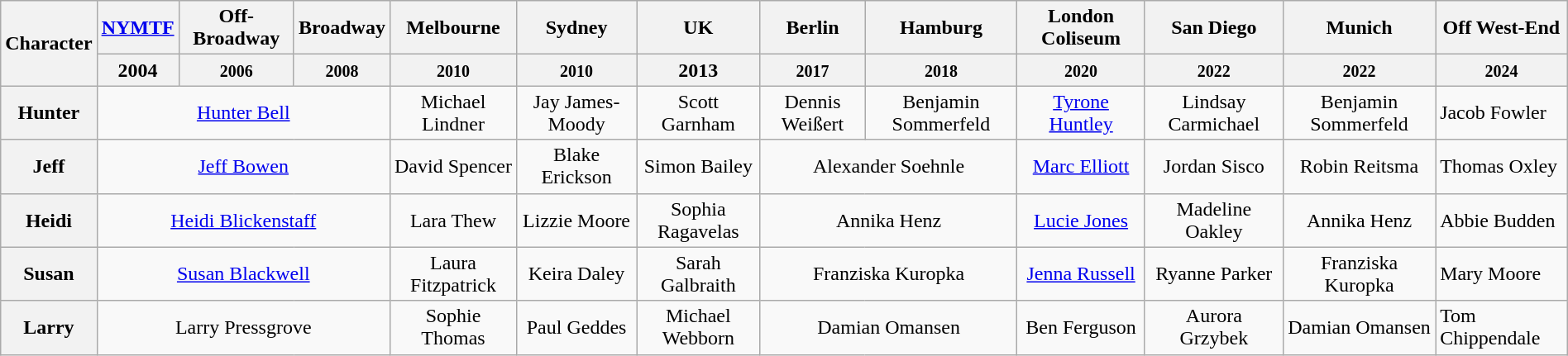<table class="wikitable" width="100%">
<tr>
<th rowspan="2">Character</th>
<th><a href='#'>NYMTF</a></th>
<th>Off-Broadway</th>
<th>Broadway</th>
<th>Melbourne</th>
<th>Sydney</th>
<th><strong>UK</strong></th>
<th>Berlin</th>
<th>Hamburg</th>
<th>London Coliseum</th>
<th>San Diego</th>
<th>Munich</th>
<th>Off West-End</th>
</tr>
<tr>
<th>2004</th>
<th><small>2006</small></th>
<th><small>2008</small></th>
<th><small>2010</small></th>
<th><small>2010</small></th>
<th>2013</th>
<th><small>2017</small></th>
<th><small>2018</small></th>
<th><small>2020</small></th>
<th><small>2022</small></th>
<th><small>2022</small></th>
<th><small>2024</small></th>
</tr>
<tr>
<th>Hunter</th>
<td colspan="3" style="text-align:center"><a href='#'>Hunter Bell</a></td>
<td style="text-align:center">Michael Lindner</td>
<td style="text-align:center">Jay James-Moody</td>
<td style="text-align:center">Scott Garnham</td>
<td style="text-align:center">Dennis Weißert</td>
<td style="text-align:center">Benjamin Sommerfeld</td>
<td style="text-align:center"><a href='#'>Tyrone Huntley</a></td>
<td style="text-align:center">Lindsay Carmichael</td>
<td style="text-align:center">Benjamin Sommerfeld</td>
<td>Jacob Fowler</td>
</tr>
<tr>
<th>Jeff</th>
<td colspan="3" style="text-align:center"><a href='#'>Jeff Bowen</a></td>
<td style="text-align:center">David Spencer</td>
<td style="text-align:center">Blake Erickson</td>
<td style="text-align:center">Simon Bailey</td>
<td colspan="2" style="text-align:center">Alexander Soehnle</td>
<td style="text-align:center"><a href='#'>Marc Elliott</a></td>
<td style="text-align:center">Jordan Sisco</td>
<td style="text-align:center">Robin Reitsma</td>
<td>Thomas Oxley</td>
</tr>
<tr>
<th>Heidi</th>
<td colspan="3" style="text-align:center"><a href='#'>Heidi Blickenstaff</a></td>
<td style="text-align:center">Lara Thew</td>
<td style="text-align:center">Lizzie Moore</td>
<td style="text-align:center">Sophia Ragavelas</td>
<td colspan="2" style="text-align:center">Annika Henz</td>
<td style="text-align:center"><a href='#'>Lucie Jones</a></td>
<td style="text-align:center">Madeline Oakley</td>
<td style="text-align:center">Annika Henz</td>
<td>Abbie Budden</td>
</tr>
<tr>
<th>Susan</th>
<td colspan="3" style="text-align:center"><a href='#'>Susan Blackwell</a></td>
<td style="text-align:center">Laura Fitzpatrick</td>
<td style="text-align:center">Keira Daley</td>
<td style="text-align:center">Sarah Galbraith</td>
<td colspan="2" style="text-align:center">Franziska Kuropka</td>
<td style="text-align:center"><a href='#'>Jenna Russell</a></td>
<td style="text-align:center">Ryanne Parker</td>
<td style="text-align:center">Franziska Kuropka</td>
<td>Mary Moore</td>
</tr>
<tr>
<th>Larry</th>
<td colspan="3" style="text-align:center">Larry Pressgrove</td>
<td style="text-align:center">Sophie Thomas</td>
<td style="text-align:center">Paul Geddes</td>
<td style="text-align:center">Michael Webborn</td>
<td colspan="2" style="text-align:center">Damian Omansen</td>
<td style="text-align:center">Ben Ferguson</td>
<td style="text-align:center">Aurora Grzybek</td>
<td style="text-align:center">Damian Omansen</td>
<td>Tom Chippendale</td>
</tr>
</table>
